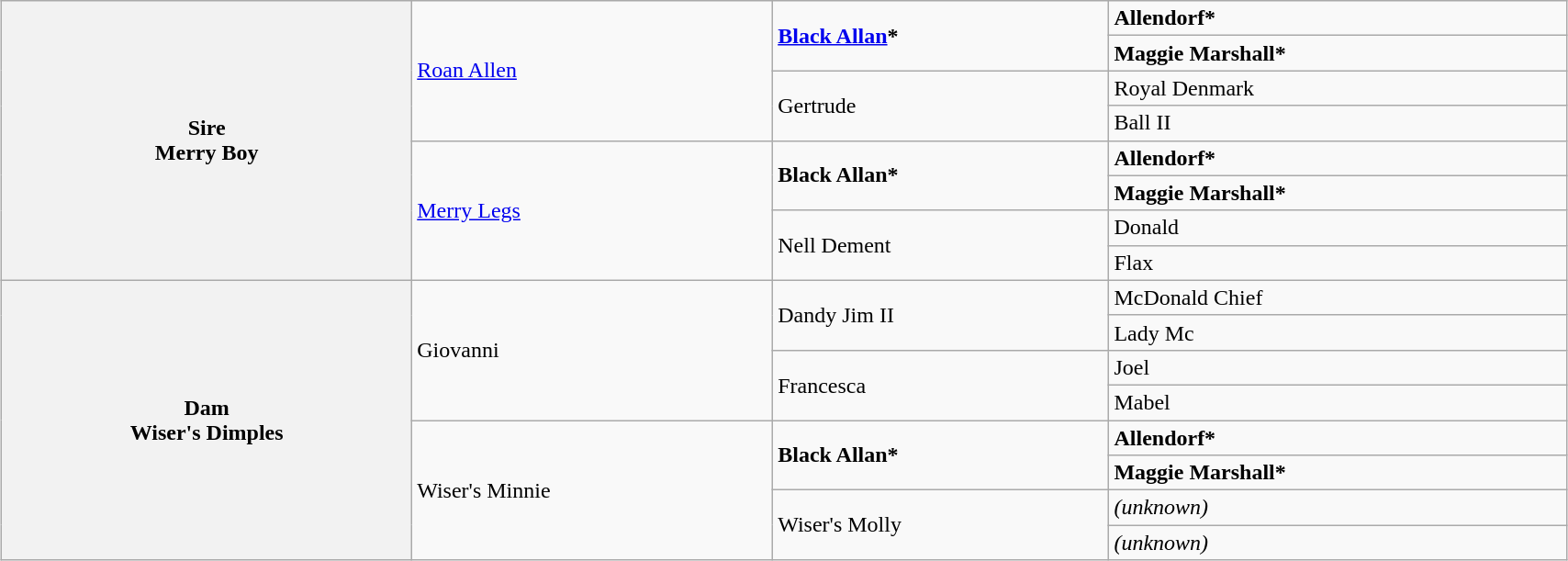<table class="wikitable" style="clear:both; margin:0em auto; width:90%;">
<tr>
<th rowspan="8">Sire<br>Merry Boy</th>
<td rowspan="4"><a href='#'>Roan Allen</a></td>
<td rowspan="2"><strong><a href='#'>Black Allan</a>*</strong></td>
<td><strong>Allendorf*</strong></td>
</tr>
<tr>
<td><strong>Maggie Marshall*</strong></td>
</tr>
<tr>
<td rowspan="2">Gertrude</td>
<td>Royal Denmark</td>
</tr>
<tr>
<td>Ball II</td>
</tr>
<tr>
<td rowspan="4"><a href='#'>Merry Legs</a></td>
<td rowspan="2"><strong>Black Allan*</strong></td>
<td><strong>Allendorf*</strong></td>
</tr>
<tr>
<td><strong>Maggie Marshall*</strong></td>
</tr>
<tr>
<td rowspan="2">Nell Dement</td>
<td>Donald</td>
</tr>
<tr>
<td>Flax</td>
</tr>
<tr>
<th rowspan="8">Dam<br>Wiser's Dimples</th>
<td rowspan="4">Giovanni</td>
<td rowspan="2">Dandy Jim II</td>
<td>McDonald Chief</td>
</tr>
<tr>
<td>Lady Mc</td>
</tr>
<tr>
<td rowspan="2">Francesca</td>
<td>Joel</td>
</tr>
<tr>
<td>Mabel</td>
</tr>
<tr>
<td rowspan="4">Wiser's Minnie</td>
<td rowspan="2"><strong>Black Allan*</strong></td>
<td><strong>Allendorf*</strong></td>
</tr>
<tr>
<td><strong>Maggie Marshall*</strong></td>
</tr>
<tr>
<td rowspan="2">Wiser's Molly</td>
<td><span><em>(unknown)</em></span></td>
</tr>
<tr>
<td><span><em>(unknown)</em></span></td>
</tr>
</table>
